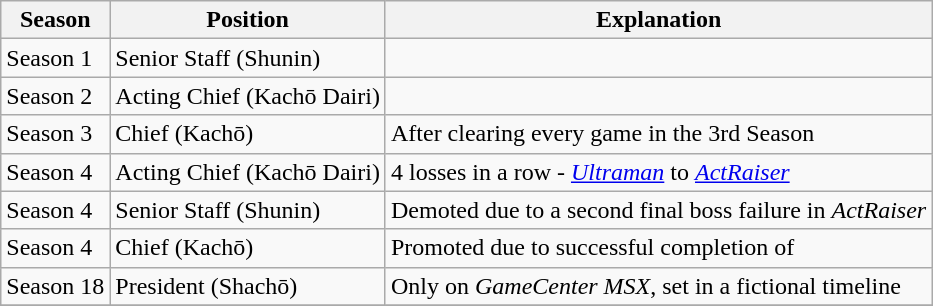<table class="wikitable">
<tr>
<th>Season</th>
<th>Position</th>
<th>Explanation</th>
</tr>
<tr>
<td>Season 1</td>
<td>Senior Staff (Shunin)</td>
<td></td>
</tr>
<tr>
<td>Season 2</td>
<td>Acting Chief (Kachō Dairi)</td>
<td></td>
</tr>
<tr>
<td>Season 3</td>
<td>Chief (Kachō)</td>
<td>After clearing every game in the 3rd Season</td>
</tr>
<tr>
<td>Season 4</td>
<td>Acting Chief (Kachō Dairi)</td>
<td>4 losses in a row - <em><a href='#'>Ultraman</a></em> to <em><a href='#'>ActRaiser</a></em></td>
</tr>
<tr>
<td>Season 4</td>
<td>Senior Staff (Shunin)</td>
<td>Demoted due to a second final boss failure in <em>ActRaiser</em></td>
</tr>
<tr>
<td>Season 4</td>
<td>Chief (Kachō)</td>
<td>Promoted due to successful completion of <em></em></td>
</tr>
<tr>
<td>Season 18</td>
<td>President (Shachō)</td>
<td>Only on <em>GameCenter MSX</em>, set in a fictional timeline</td>
</tr>
<tr>
</tr>
</table>
